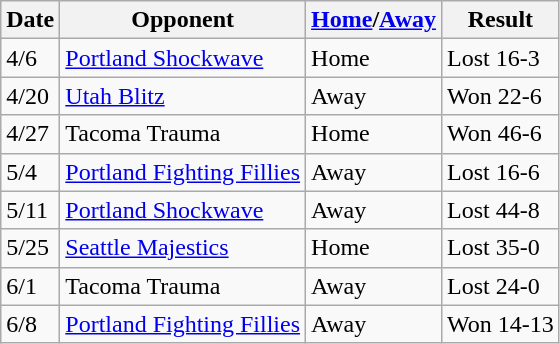<table class="wikitable">
<tr>
<th>Date</th>
<th>Opponent</th>
<th><a href='#'>Home</a>/<a href='#'>Away</a></th>
<th>Result</th>
</tr>
<tr>
<td>4/6</td>
<td><a href='#'>Portland Shockwave</a></td>
<td>Home</td>
<td>Lost 16-3</td>
</tr>
<tr>
<td>4/20</td>
<td><a href='#'>Utah Blitz</a></td>
<td>Away</td>
<td>Won 22-6</td>
</tr>
<tr>
<td>4/27</td>
<td>Tacoma Trauma</td>
<td>Home</td>
<td>Won 46-6</td>
</tr>
<tr>
<td>5/4</td>
<td><a href='#'>Portland Fighting Fillies</a></td>
<td>Away</td>
<td>Lost 16-6</td>
</tr>
<tr>
<td>5/11</td>
<td><a href='#'>Portland Shockwave</a></td>
<td>Away</td>
<td>Lost 44-8</td>
</tr>
<tr>
<td>5/25</td>
<td><a href='#'>Seattle Majestics</a></td>
<td>Home</td>
<td>Lost 35-0</td>
</tr>
<tr>
<td>6/1</td>
<td>Tacoma Trauma</td>
<td>Away</td>
<td>Lost 24-0</td>
</tr>
<tr>
<td>6/8</td>
<td><a href='#'>Portland Fighting Fillies</a></td>
<td>Away</td>
<td>Won 14-13</td>
</tr>
</table>
